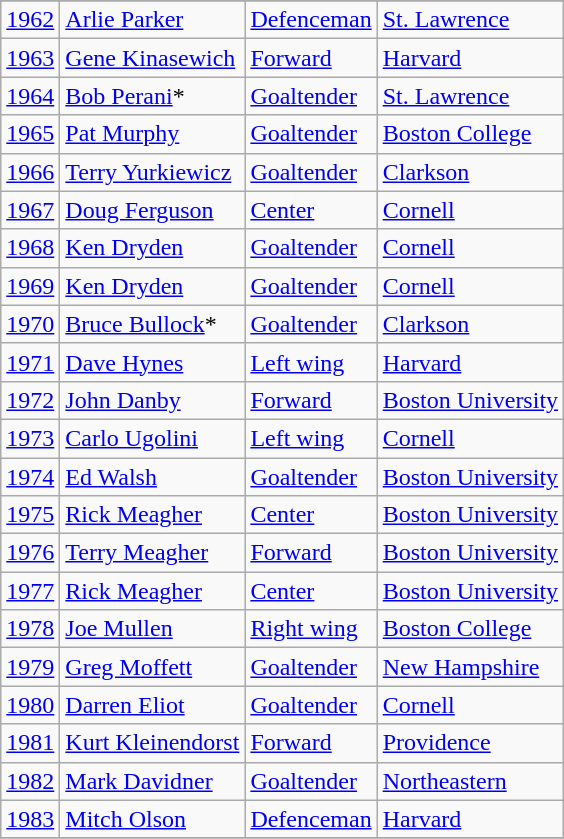<table class="wikitable sortable">
<tr>
</tr>
<tr>
<td><a href='#'>1962</a></td>
<td><a href='#'>Arlie Parker</a></td>
<td><a href='#'>Defenceman</a></td>
<td><a href='#'>St. Lawrence</a></td>
</tr>
<tr>
<td><a href='#'>1963</a></td>
<td><a href='#'>Gene Kinasewich</a></td>
<td><a href='#'>Forward</a></td>
<td><a href='#'>Harvard</a></td>
</tr>
<tr>
<td><a href='#'>1964</a></td>
<td><a href='#'>Bob Perani</a>*</td>
<td><a href='#'>Goaltender</a></td>
<td><a href='#'>St. Lawrence</a></td>
</tr>
<tr>
<td><a href='#'>1965</a></td>
<td><a href='#'>Pat Murphy</a></td>
<td><a href='#'>Goaltender</a></td>
<td><a href='#'>Boston College</a></td>
</tr>
<tr>
<td><a href='#'>1966</a></td>
<td><a href='#'>Terry Yurkiewicz</a></td>
<td><a href='#'>Goaltender</a></td>
<td><a href='#'>Clarkson</a></td>
</tr>
<tr>
<td><a href='#'>1967</a></td>
<td><a href='#'>Doug Ferguson</a></td>
<td><a href='#'>Center</a></td>
<td><a href='#'>Cornell</a></td>
</tr>
<tr>
<td><a href='#'>1968</a></td>
<td><a href='#'>Ken Dryden</a></td>
<td><a href='#'>Goaltender</a></td>
<td><a href='#'>Cornell</a></td>
</tr>
<tr>
<td><a href='#'>1969</a></td>
<td><a href='#'>Ken Dryden</a></td>
<td><a href='#'>Goaltender</a></td>
<td><a href='#'>Cornell</a></td>
</tr>
<tr>
<td><a href='#'>1970</a></td>
<td><a href='#'>Bruce Bullock</a>*</td>
<td><a href='#'>Goaltender</a></td>
<td><a href='#'>Clarkson</a></td>
</tr>
<tr>
<td><a href='#'>1971</a></td>
<td><a href='#'>Dave Hynes</a></td>
<td><a href='#'>Left wing</a></td>
<td><a href='#'>Harvard</a></td>
</tr>
<tr>
<td><a href='#'>1972</a></td>
<td><a href='#'>John Danby</a></td>
<td><a href='#'>Forward</a></td>
<td><a href='#'>Boston University</a></td>
</tr>
<tr>
<td><a href='#'>1973</a></td>
<td><a href='#'>Carlo Ugolini</a></td>
<td><a href='#'>Left wing</a></td>
<td><a href='#'>Cornell</a></td>
</tr>
<tr>
<td><a href='#'>1974</a></td>
<td><a href='#'>Ed Walsh</a></td>
<td><a href='#'>Goaltender</a></td>
<td><a href='#'>Boston University</a></td>
</tr>
<tr>
<td><a href='#'>1975</a></td>
<td><a href='#'>Rick Meagher</a></td>
<td><a href='#'>Center</a></td>
<td><a href='#'>Boston University</a></td>
</tr>
<tr>
<td><a href='#'>1976</a></td>
<td><a href='#'>Terry Meagher</a></td>
<td><a href='#'>Forward</a></td>
<td><a href='#'>Boston University</a></td>
</tr>
<tr>
<td><a href='#'>1977</a></td>
<td><a href='#'>Rick Meagher</a></td>
<td><a href='#'>Center</a></td>
<td><a href='#'>Boston University</a></td>
</tr>
<tr>
<td><a href='#'>1978</a></td>
<td><a href='#'>Joe Mullen</a></td>
<td><a href='#'>Right wing</a></td>
<td><a href='#'>Boston College</a></td>
</tr>
<tr>
<td><a href='#'>1979</a></td>
<td><a href='#'>Greg Moffett</a></td>
<td><a href='#'>Goaltender</a></td>
<td><a href='#'>New Hampshire</a></td>
</tr>
<tr>
<td><a href='#'>1980</a></td>
<td><a href='#'>Darren Eliot</a></td>
<td><a href='#'>Goaltender</a></td>
<td><a href='#'>Cornell</a></td>
</tr>
<tr>
<td><a href='#'>1981</a></td>
<td><a href='#'>Kurt Kleinendorst</a></td>
<td><a href='#'>Forward</a></td>
<td><a href='#'>Providence</a></td>
</tr>
<tr>
<td><a href='#'>1982</a></td>
<td><a href='#'>Mark Davidner</a></td>
<td><a href='#'>Goaltender</a></td>
<td><a href='#'>Northeastern</a></td>
</tr>
<tr>
<td><a href='#'>1983</a></td>
<td><a href='#'>Mitch Olson</a></td>
<td><a href='#'>Defenceman</a></td>
<td><a href='#'>Harvard</a></td>
</tr>
<tr>
</tr>
</table>
